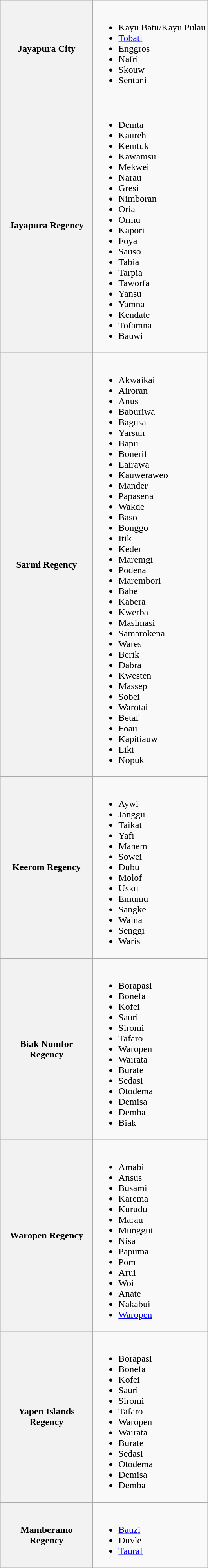<table class="wikitable">
<tr>
<th width=150px>Jayapura City</th>
<td><br><ul><li>Kayu Batu/Kayu Pulau</li><li><a href='#'>Tobati</a></li><li>Enggros</li><li>Nafri</li><li>Skouw</li><li>Sentani</li></ul></td>
</tr>
<tr>
<th>Jayapura Regency</th>
<td><br><ul><li>Demta</li><li>Kaureh</li><li>Kemtuk</li><li>Kawamsu</li><li>Mekwei</li><li>Narau</li><li>Gresi</li><li>Nimboran</li><li>Oria</li><li>Ormu</li><li>Kapori</li><li>Foya</li><li>Sauso</li><li>Tabia</li><li>Tarpia</li><li>Taworfa</li><li>Yansu</li><li>Yamna</li><li>Kendate</li><li>Tofamna</li><li>Bauwi</li></ul></td>
</tr>
<tr>
<th>Sarmi Regency</th>
<td><br><ul><li>Akwaikai</li><li>Airoran</li><li>Anus</li><li>Baburiwa</li><li>Bagusa</li><li>Yarsun</li><li>Bapu</li><li>Bonerif</li><li>Lairawa</li><li>Kauweraweo</li><li>Mander</li><li>Papasena</li><li>Wakde</li><li>Baso</li><li>Bonggo</li><li>Itik</li><li>Keder</li><li>Maremgi</li><li>Podena</li><li>Marembori</li><li>Babe</li><li>Kabera</li><li>Kwerba</li><li>Masimasi</li><li>Samarokena</li><li>Wares</li><li>Berik</li><li>Dabra</li><li>Kwesten</li><li>Massep</li><li>Sobei</li><li>Warotai</li><li>Betaf</li><li>Foau</li><li>Kapitiauw</li><li>Liki</li><li>Nopuk</li></ul></td>
</tr>
<tr>
<th>Keerom Regency</th>
<td><br><ul><li>Aywi</li><li>Janggu</li><li>Taikat</li><li>Yafi</li><li>Manem</li><li>Sowei</li><li>Dubu</li><li>Molof</li><li>Usku</li><li>Emumu</li><li>Sangke</li><li>Waina</li><li>Senggi</li><li>Waris</li></ul></td>
</tr>
<tr>
<th>Biak Numfor Regency</th>
<td><br><ul><li>Borapasi</li><li>Bonefa</li><li>Kofei</li><li>Sauri</li><li>Siromi</li><li>Tafaro</li><li>Waropen</li><li>Wairata</li><li>Burate</li><li>Sedasi</li><li>Otodema</li><li>Demisa</li><li>Demba</li><li>Biak</li></ul></td>
</tr>
<tr>
<th>Waropen Regency</th>
<td><br><ul><li>Amabi</li><li>Ansus</li><li>Busami</li><li>Karema</li><li>Kurudu</li><li>Marau</li><li>Munggui</li><li>Nisa</li><li>Papuma</li><li>Pom</li><li>Arui</li><li>Woi</li><li>Anate</li><li>Nakabui</li><li><a href='#'>Waropen</a></li></ul></td>
</tr>
<tr>
<th>Yapen Islands Regency</th>
<td><br><ul><li>Borapasi</li><li>Bonefa</li><li>Kofei</li><li>Sauri</li><li>Siromi</li><li>Tafaro</li><li>Waropen</li><li>Wairata</li><li>Burate</li><li>Sedasi</li><li>Otodema</li><li>Demisa</li><li>Demba</li></ul></td>
</tr>
<tr>
<th>Mamberamo Regency</th>
<td><br><ul><li><a href='#'>Bauzi</a></li><li>Duvle</li><li><a href='#'>Tauraf</a></li></ul></td>
</tr>
</table>
